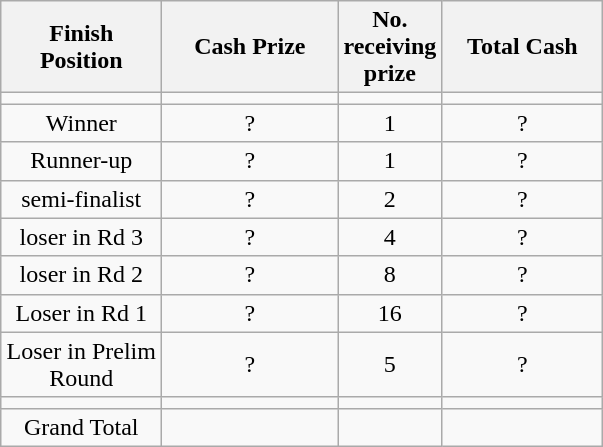<table class="wikitable" style="text-align:center;">
<tr>
<th width=100 abbr="Finish Position">Finish Position</th>
<th width=110 abbr="Cash Prize">Cash Prize</th>
<th width=50 abbr="No. receiving prize">No. receiving prize</th>
<th width=100 abbr="Total Cash">Total Cash</th>
</tr>
<tr>
<td></td>
<td></td>
<td></td>
<td></td>
</tr>
<tr>
<td>Winner</td>
<td>?</td>
<td>1</td>
<td>?</td>
</tr>
<tr>
<td>Runner-up</td>
<td>?</td>
<td>1</td>
<td>?</td>
</tr>
<tr>
<td>semi-finalist</td>
<td>?</td>
<td>2</td>
<td>?</td>
</tr>
<tr>
<td>loser in Rd 3</td>
<td>?</td>
<td>4</td>
<td>?</td>
</tr>
<tr>
<td>loser in Rd 2</td>
<td>?</td>
<td>8</td>
<td>?</td>
</tr>
<tr>
<td>Loser in Rd 1</td>
<td>?</td>
<td>16</td>
<td>?</td>
</tr>
<tr>
<td>Loser in Prelim Round</td>
<td>?</td>
<td>5</td>
<td>?</td>
</tr>
<tr>
<td></td>
<td></td>
<td></td>
<td></td>
</tr>
<tr>
<td>Grand Total</td>
<td></td>
<td></td>
<td></td>
</tr>
</table>
